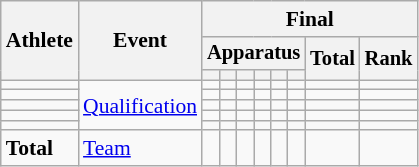<table class="wikitable" style="font-size:90%">
<tr>
<th rowspan=3>Athlete</th>
<th rowspan=3>Event</th>
<th colspan =8>Final</th>
</tr>
<tr style="font-size:95%">
<th colspan=6>Apparatus</th>
<th rowspan=2>Total</th>
<th rowspan=2>Rank</th>
</tr>
<tr style="font-size:95%">
<th></th>
<th></th>
<th></th>
<th></th>
<th></th>
<th></th>
</tr>
<tr align=center>
<td align=left></td>
<td style="text-align:left;" rowspan="5"><a href='#'>Qualification</a></td>
<td></td>
<td></td>
<td></td>
<td></td>
<td></td>
<td></td>
<td></td>
<td></td>
</tr>
<tr align=center>
<td align=left></td>
<td></td>
<td></td>
<td></td>
<td></td>
<td></td>
<td></td>
<td></td>
<td></td>
</tr>
<tr align=center>
<td align=left></td>
<td></td>
<td></td>
<td></td>
<td></td>
<td></td>
<td></td>
<td></td>
<td></td>
</tr>
<tr align=center>
<td align=left></td>
<td></td>
<td></td>
<td></td>
<td></td>
<td></td>
<td></td>
<td></td>
<td></td>
</tr>
<tr align=center>
<td align=left></td>
<td></td>
<td></td>
<td></td>
<td></td>
<td></td>
<td></td>
<td></td>
<td></td>
</tr>
<tr align=center>
<td align=left><strong>Total</strong></td>
<td style="text-align:left;"><a href='#'>Team</a></td>
<td></td>
<td></td>
<td></td>
<td></td>
<td></td>
<td></td>
<td></td>
<td></td>
</tr>
</table>
